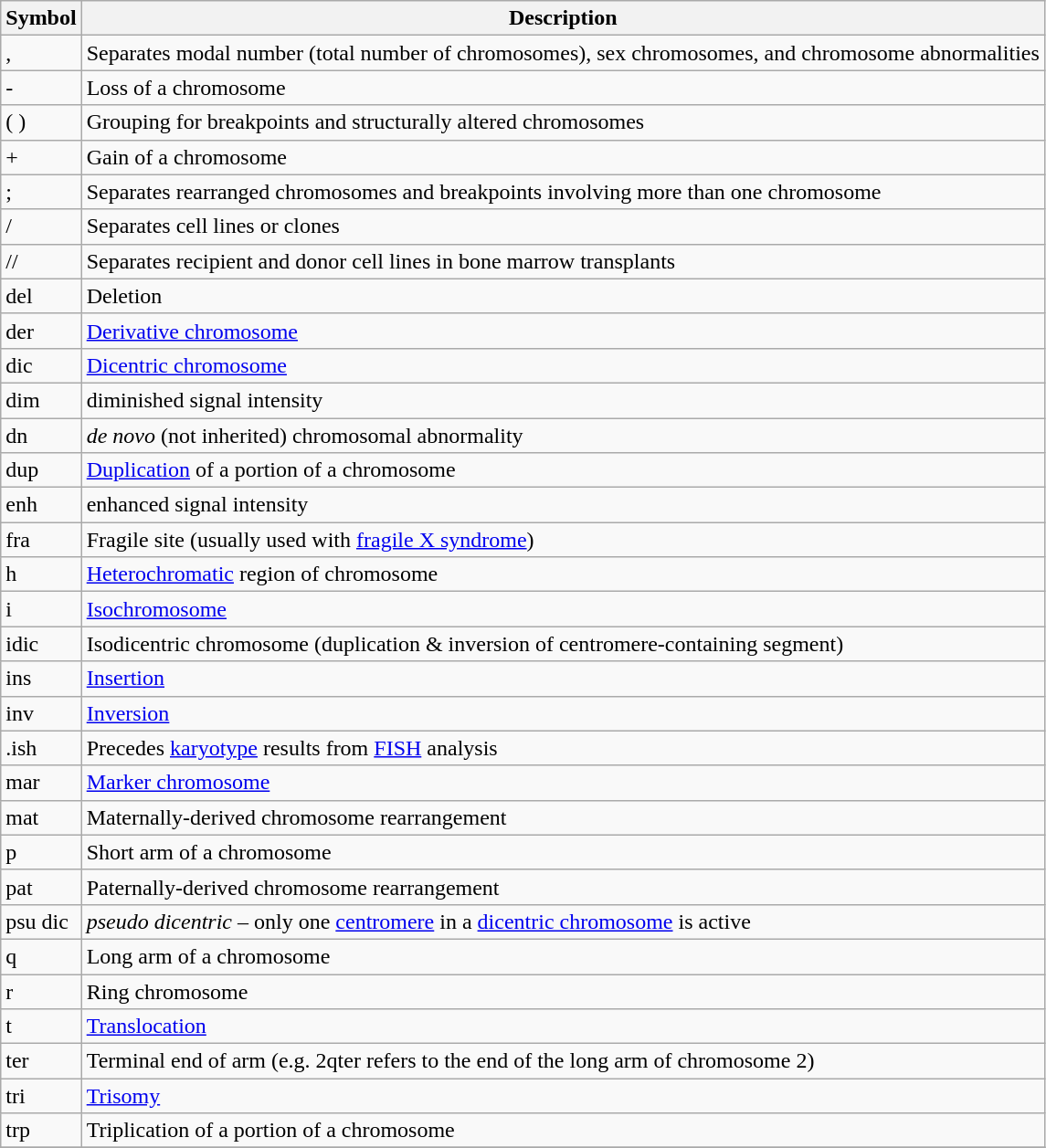<table class=wikitable>
<tr>
<th>Symbol</th>
<th>Description</th>
</tr>
<tr>
<td>,</td>
<td>Separates modal number (total number of chromosomes), sex chromosomes, and chromosome abnormalities</td>
</tr>
<tr>
<td>-</td>
<td>Loss of a chromosome</td>
</tr>
<tr>
<td>( )</td>
<td>Grouping for breakpoints and structurally altered chromosomes</td>
</tr>
<tr>
<td>+</td>
<td>Gain of a chromosome</td>
</tr>
<tr>
<td>;</td>
<td>Separates rearranged chromosomes and breakpoints involving more than one chromosome</td>
</tr>
<tr>
<td>/</td>
<td>Separates cell lines or clones</td>
</tr>
<tr>
<td>//</td>
<td>Separates recipient and donor cell lines in bone marrow transplants</td>
</tr>
<tr>
<td>del</td>
<td>Deletion</td>
</tr>
<tr>
<td>der</td>
<td><a href='#'>Derivative chromosome</a></td>
</tr>
<tr>
<td>dic</td>
<td><a href='#'>Dicentric chromosome</a></td>
</tr>
<tr>
<td>dim</td>
<td>diminished signal intensity</td>
</tr>
<tr>
<td>dn</td>
<td><em>de novo</em> (not inherited) chromosomal abnormality</td>
</tr>
<tr>
<td>dup</td>
<td><a href='#'>Duplication</a> of a portion of a chromosome</td>
</tr>
<tr>
<td>enh</td>
<td>enhanced signal intensity</td>
</tr>
<tr>
<td>fra</td>
<td>Fragile site (usually used with <a href='#'>fragile X syndrome</a>)</td>
</tr>
<tr>
<td>h</td>
<td><a href='#'>Heterochromatic</a> region of chromosome</td>
</tr>
<tr>
<td>i</td>
<td><a href='#'>Isochromosome</a></td>
</tr>
<tr>
<td>idic</td>
<td>Isodicentric chromosome (duplication & inversion of centromere-containing segment)</td>
</tr>
<tr>
<td>ins</td>
<td><a href='#'>Insertion</a></td>
</tr>
<tr>
<td>inv</td>
<td><a href='#'>Inversion</a></td>
</tr>
<tr>
<td>.ish</td>
<td>Precedes <a href='#'>karyotype</a> results from <a href='#'>FISH</a> analysis</td>
</tr>
<tr>
<td>mar</td>
<td><a href='#'>Marker chromosome</a></td>
</tr>
<tr>
<td>mat</td>
<td>Maternally-derived chromosome rearrangement</td>
</tr>
<tr>
<td>p</td>
<td>Short arm of a chromosome</td>
</tr>
<tr>
<td>pat</td>
<td>Paternally-derived chromosome rearrangement</td>
</tr>
<tr>
<td>psu dic</td>
<td><em>pseudo dicentric</em> – only one <a href='#'>centromere</a> in a <a href='#'>dicentric chromosome</a> is active</td>
</tr>
<tr>
<td>q</td>
<td>Long arm of a chromosome</td>
</tr>
<tr>
<td>r</td>
<td>Ring chromosome</td>
</tr>
<tr>
<td>t</td>
<td><a href='#'>Translocation</a></td>
</tr>
<tr>
<td>ter</td>
<td>Terminal end of arm (e.g. 2qter refers to the end of the long arm of chromosome 2)</td>
</tr>
<tr>
<td>tri</td>
<td><a href='#'>Trisomy</a></td>
</tr>
<tr>
<td>trp</td>
<td>Triplication of a portion of a chromosome</td>
</tr>
<tr>
</tr>
</table>
